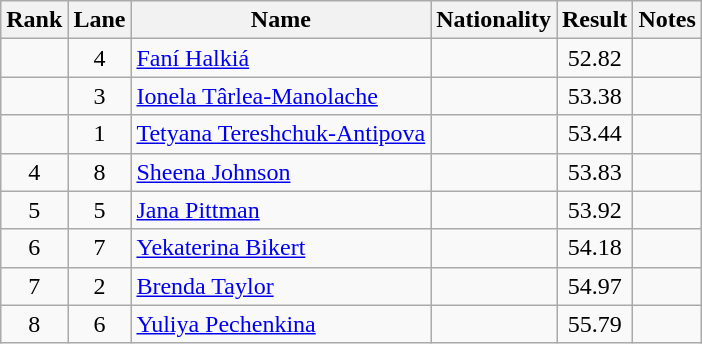<table class="wikitable sortable" style="text-align:center">
<tr>
<th>Rank</th>
<th>Lane</th>
<th>Name</th>
<th>Nationality</th>
<th>Result</th>
<th>Notes</th>
</tr>
<tr>
<td></td>
<td>4</td>
<td align="left"><a href='#'>Faní Halkiá</a></td>
<td align="left"></td>
<td>52.82</td>
<td></td>
</tr>
<tr>
<td></td>
<td>3</td>
<td align="left"><a href='#'>Ionela Târlea-Manolache</a></td>
<td align="left"></td>
<td>53.38</td>
<td></td>
</tr>
<tr>
<td></td>
<td>1</td>
<td align="left"><a href='#'>Tetyana Tereshchuk-Antipova</a></td>
<td align="left"></td>
<td>53.44</td>
<td></td>
</tr>
<tr>
<td>4</td>
<td>8</td>
<td align="left"><a href='#'>Sheena Johnson</a></td>
<td align="left"></td>
<td>53.83</td>
<td></td>
</tr>
<tr>
<td>5</td>
<td>5</td>
<td align="left"><a href='#'>Jana Pittman</a></td>
<td align="left"></td>
<td>53.92</td>
<td></td>
</tr>
<tr>
<td>6</td>
<td>7</td>
<td align="left"><a href='#'>Yekaterina Bikert</a></td>
<td align="left"></td>
<td>54.18</td>
<td></td>
</tr>
<tr>
<td>7</td>
<td>2</td>
<td align="left"><a href='#'>Brenda Taylor</a></td>
<td align="left"></td>
<td>54.97</td>
<td></td>
</tr>
<tr>
<td>8</td>
<td>6</td>
<td align="left"><a href='#'>Yuliya Pechenkina</a></td>
<td align="left"></td>
<td>55.79</td>
<td></td>
</tr>
</table>
